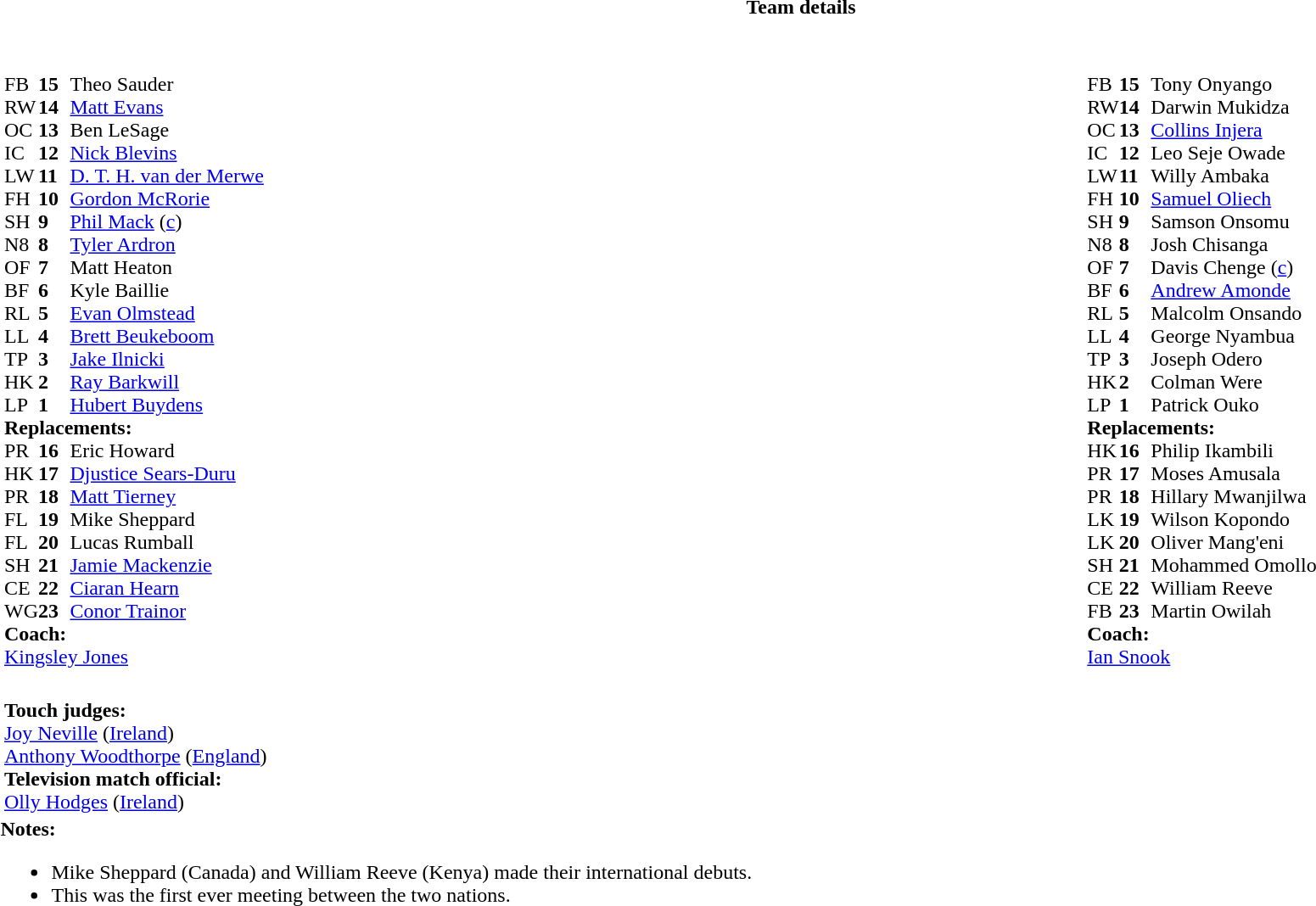<table border="0" width="100%" class="collapsible collapsed">
<tr>
<th>Team details</th>
</tr>
<tr>
<td><br><table width="100%">
<tr>
<td valign="top" width="50%"><br><table cellspacing="0" cellpadding="0">
<tr>
<th width="25"></th>
<th width="25"></th>
</tr>
<tr>
<td>FB</td>
<td><strong>15</strong></td>
<td>Theo Sauder</td>
</tr>
<tr>
<td>RW</td>
<td><strong>14</strong></td>
<td><a href='#'>Matt Evans</a></td>
</tr>
<tr>
<td>OC</td>
<td><strong>13</strong></td>
<td>Ben LeSage</td>
<td></td>
<td></td>
</tr>
<tr>
<td>IC</td>
<td><strong>12</strong></td>
<td><a href='#'>Nick Blevins</a></td>
<td></td>
<td></td>
</tr>
<tr>
<td>LW</td>
<td><strong>11</strong></td>
<td><a href='#'>D. T. H. van der Merwe</a></td>
</tr>
<tr>
<td>FH</td>
<td><strong>10</strong></td>
<td><a href='#'>Gordon McRorie</a></td>
</tr>
<tr>
<td>SH</td>
<td><strong>9</strong></td>
<td><a href='#'>Phil Mack</a> (<a href='#'>c</a>)</td>
<td></td>
<td></td>
</tr>
<tr>
<td>N8</td>
<td><strong>8</strong></td>
<td><a href='#'>Tyler Ardron</a></td>
<td></td>
<td></td>
</tr>
<tr>
<td>OF</td>
<td><strong>7</strong></td>
<td>Matt Heaton</td>
<td></td>
<td></td>
</tr>
<tr>
<td>BF</td>
<td><strong>6</strong></td>
<td>Kyle Baillie</td>
</tr>
<tr>
<td>RL</td>
<td><strong>5</strong></td>
<td><a href='#'>Evan Olmstead</a></td>
</tr>
<tr>
<td>LL</td>
<td><strong>4</strong></td>
<td><a href='#'>Brett Beukeboom</a></td>
<td></td>
<td></td>
</tr>
<tr>
<td>TP</td>
<td><strong>3</strong></td>
<td><a href='#'>Jake Ilnicki</a></td>
<td></td>
<td></td>
</tr>
<tr>
<td>HK</td>
<td><strong>2</strong></td>
<td><a href='#'>Ray Barkwill</a></td>
</tr>
<tr>
<td>LP</td>
<td><strong>1</strong></td>
<td><a href='#'>Hubert Buydens</a></td>
<td></td>
<td></td>
</tr>
<tr>
<td colspan=3><strong>Replacements:</strong></td>
</tr>
<tr>
<td>PR</td>
<td><strong>16</strong></td>
<td>Eric Howard</td>
<td></td>
<td></td>
</tr>
<tr>
<td>HK</td>
<td><strong>17</strong></td>
<td><a href='#'>Djustice Sears-Duru</a></td>
<td></td>
<td></td>
</tr>
<tr>
<td>PR</td>
<td><strong>18</strong></td>
<td><a href='#'>Matt Tierney</a></td>
<td></td>
<td></td>
</tr>
<tr>
<td>FL</td>
<td><strong>19</strong></td>
<td>Mike Sheppard</td>
<td></td>
<td></td>
</tr>
<tr>
<td>FL</td>
<td><strong>20</strong></td>
<td>Lucas Rumball</td>
<td></td>
<td></td>
</tr>
<tr>
<td>SH</td>
<td><strong>21</strong></td>
<td><a href='#'>Jamie Mackenzie</a></td>
<td></td>
<td></td>
</tr>
<tr>
<td>CE</td>
<td><strong>22</strong></td>
<td><a href='#'>Ciaran Hearn</a></td>
<td></td>
<td></td>
</tr>
<tr>
<td>WG</td>
<td><strong>23</strong></td>
<td><a href='#'>Conor Trainor</a></td>
<td></td>
<td></td>
</tr>
<tr>
<td colspan=3><strong>Coach:</strong></td>
</tr>
<tr>
<td colspan="4"> <a href='#'>Kingsley Jones</a></td>
</tr>
</table>
</td>
<td style="vertical-align:top"></td>
<td style="vertical-align:top; width:50%"><br><table cellspacing="0" cellpadding="0" style="margin:auto">
<tr>
<th width="25"></th>
<th width="25"></th>
</tr>
<tr>
<td>FB</td>
<td><strong>15</strong></td>
<td>Tony Onyango</td>
<td></td>
<td></td>
</tr>
<tr>
<td>RW</td>
<td><strong>14</strong></td>
<td>Darwin Mukidza</td>
</tr>
<tr>
<td>OC</td>
<td><strong>13</strong></td>
<td><a href='#'>Collins Injera</a></td>
</tr>
<tr>
<td>IC</td>
<td><strong>12</strong></td>
<td>Leo Seje Owade</td>
</tr>
<tr>
<td>LW</td>
<td><strong>11</strong></td>
<td>Willy Ambaka</td>
<td></td>
<td></td>
</tr>
<tr>
<td>FH</td>
<td><strong>10</strong></td>
<td><a href='#'>Samuel Oliech</a></td>
</tr>
<tr>
<td>SH</td>
<td><strong>9</strong></td>
<td>Samson Onsomu</td>
<td></td>
<td></td>
</tr>
<tr>
<td>N8</td>
<td><strong>8</strong></td>
<td>Josh Chisanga</td>
</tr>
<tr>
<td>OF</td>
<td><strong>7</strong></td>
<td>Davis Chenge (<a href='#'>c</a>)</td>
<td></td>
<td></td>
</tr>
<tr>
<td>BF</td>
<td><strong>6</strong></td>
<td><a href='#'>Andrew Amonde</a></td>
</tr>
<tr>
<td>RL</td>
<td><strong>5</strong></td>
<td>Malcolm Onsando</td>
</tr>
<tr>
<td>LL</td>
<td><strong>4</strong></td>
<td>George Nyambua</td>
<td></td>
<td></td>
</tr>
<tr>
<td>TP</td>
<td><strong>3</strong></td>
<td>Joseph Odero</td>
<td></td>
<td></td>
</tr>
<tr>
<td>HK</td>
<td><strong>2</strong></td>
<td>Colman Were</td>
<td></td>
<td></td>
</tr>
<tr>
<td>LP</td>
<td><strong>1</strong></td>
<td>Patrick Ouko</td>
<td></td>
<td></td>
</tr>
<tr>
<td colspan=3><strong>Replacements:</strong></td>
</tr>
<tr>
<td>HK</td>
<td><strong>16</strong></td>
<td>Philip Ikambili</td>
<td></td>
<td></td>
</tr>
<tr>
<td>PR</td>
<td><strong>17</strong></td>
<td>Moses Amusala</td>
<td></td>
<td></td>
</tr>
<tr>
<td>PR</td>
<td><strong>18</strong></td>
<td>Hillary Mwanjilwa</td>
<td></td>
<td></td>
</tr>
<tr>
<td>LK</td>
<td><strong>19</strong></td>
<td>Wilson Kopondo</td>
<td></td>
<td></td>
</tr>
<tr>
<td>LK</td>
<td><strong>20</strong></td>
<td>Oliver Mang'eni</td>
<td></td>
<td></td>
</tr>
<tr>
<td>SH</td>
<td><strong>21</strong></td>
<td>Mohammed Omollo</td>
<td></td>
<td></td>
</tr>
<tr>
<td>CE</td>
<td><strong>22</strong></td>
<td>William Reeve</td>
<td></td>
<td></td>
</tr>
<tr>
<td>FB</td>
<td><strong>23</strong></td>
<td>Martin Owilah</td>
<td></td>
<td></td>
</tr>
<tr>
<td colspan=3><strong>Coach:</strong></td>
</tr>
<tr>
<td colspan="4"> <a href='#'>Ian Snook</a></td>
</tr>
</table>
</td>
</tr>
</table>
<table style="width:100%">
<tr>
<td><br><strong>Touch judges:</strong>
<br><a href='#'>Joy Neville</a> (<a href='#'>Ireland</a>)
<br><a href='#'>Anthony Woodthorpe</a> (<a href='#'>England</a>)
<br><strong>Television match official:</strong>
<br><a href='#'>Olly Hodges</a> (<a href='#'>Ireland</a>)</td>
</tr>
</table>
<strong>Notes:</strong><ul><li>Mike Sheppard (Canada) and William Reeve (Kenya) made their international debuts.</li><li>This was the first ever meeting between the two nations.</li></ul></td>
</tr>
</table>
